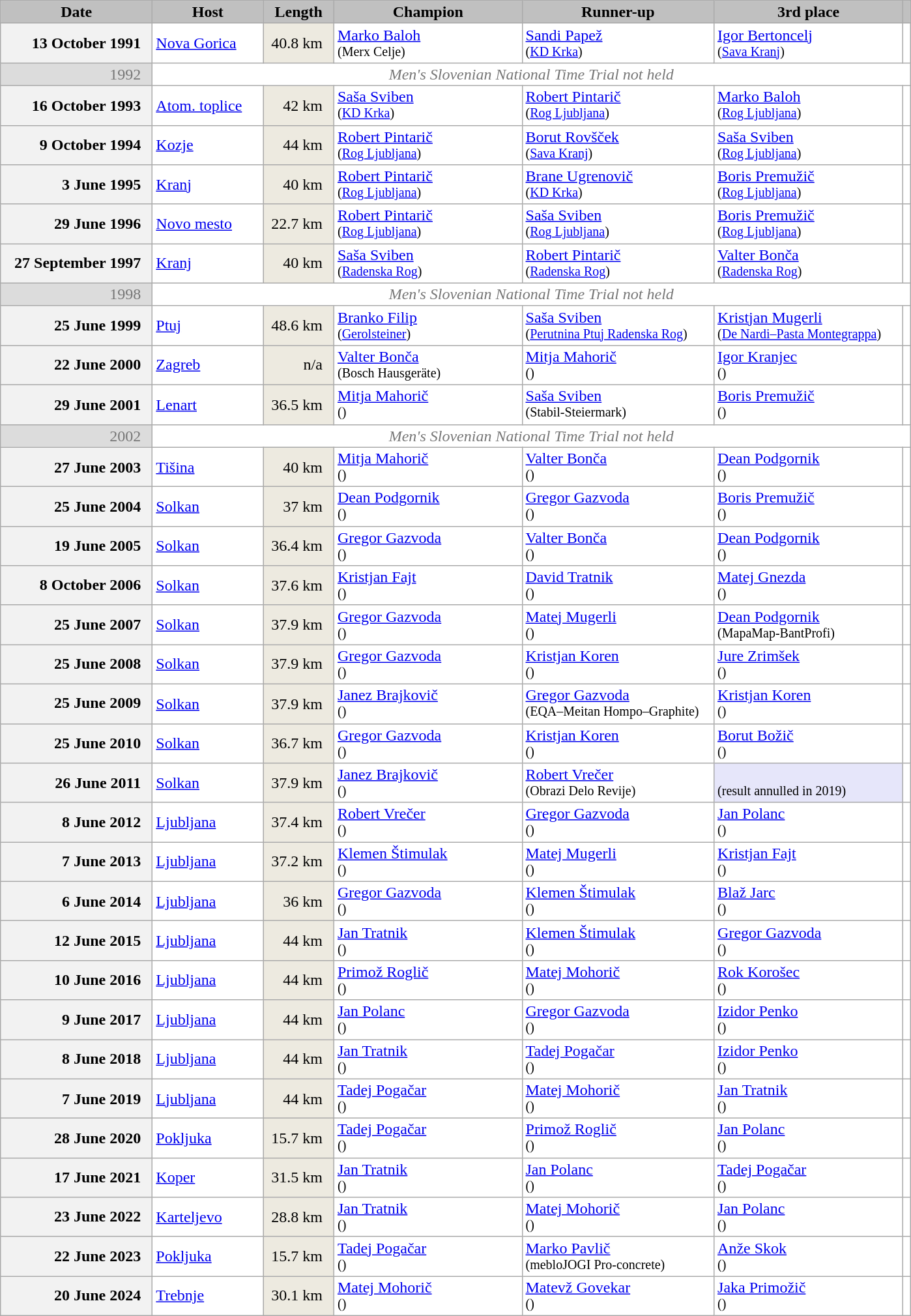<table class="wikitable plainrowheaders" style="background:#fff; font-size:100%; line-height:16px; border:grey solid 1px; border-collapse:collapse;">
<tr>
<td style="background:silver; font-weight:bold; text-align:center;">Date</td>
<td style="background:silver; font-weight:bold; text-align:center;">Host</td>
<td style="background:silver; font-weight:bold; text-align:center;">Length</td>
<td style="background:silver; font-weight:bold; text-align:center;">Champion</td>
<td style="background:silver; font-weight:bold; text-align:center;">Runner-up</td>
<td style="background:silver; font-weight:bold; text-align:center;">3rd place</td>
<td style="background:silver; font-weight:bold; text-align:center;"></td>
</tr>
<tr>
<th scope="row" style="text-align:right;" width=148>13 October 1991  </th>
<td width=106> <a href='#'>Nova Gorica</a></td>
<td width=65 align=right bgcolor=#EDEAE0>40.8 km  </td>
<td width=185><a href='#'>Marko Baloh</a><br><small>(Merx Celje)</small></td>
<td width=189><a href='#'>Sandi Papež</a><br><small>(<a href='#'>KD Krka</a>)</small></td>
<td width=186><a href='#'>Igor Bertoncelj</a><br><small>(<a href='#'>Sava Kranj</a>)</small></td>
<td></td>
</tr>
<tr>
<td align=right bgcolor=#DCDCDC style=color:#767676>1992  </td>
<td colspan=6 align=center style=color:#767676><em>Men's Slovenian National Time Trial not held</em></td>
</tr>
<tr>
<th scope="row" style="text-align:right;">16 October 1993  </th>
<td> <a href='#'>Atom. toplice</a></td>
<td width=65 align=right bgcolor=#EDEAE0>42 km  </td>
<td><a href='#'>Saša Sviben</a><br><small>(<a href='#'>KD Krka</a>)</small></td>
<td><a href='#'>Robert Pintarič</a><br><small>(<a href='#'>Rog Ljubljana</a>)</small></td>
<td><a href='#'>Marko Baloh</a><br><small>(<a href='#'>Rog Ljubljana</a>)</small></td>
<td><br></td>
</tr>
<tr>
<th scope="row" style="text-align:right;">9 October 1994  </th>
<td> <a href='#'>Kozje</a></td>
<td align=right bgcolor=#EDEAE0>44 km  </td>
<td><a href='#'>Robert Pintarič</a> <br><small>(<a href='#'>Rog Ljubljana</a>)</small></td>
<td><a href='#'>Borut Rovšček</a> <br><small>(<a href='#'>Sava Kranj</a>)</small></td>
<td><a href='#'>Saša Sviben</a> <br><small>(<a href='#'>Rog Ljubljana</a>)</small></td>
<td><br></td>
</tr>
<tr>
<th scope="row" style="text-align:right;">3 June 1995  </th>
<td> <a href='#'>Kranj</a></td>
<td align=right bgcolor=#EDEAE0>40 km  </td>
<td><a href='#'>Robert Pintarič</a> <br><small>(<a href='#'>Rog Ljubljana</a>)</small></td>
<td><a href='#'>Brane Ugrenovič</a> <br><small>(<a href='#'>KD Krka</a>)</small></td>
<td><a href='#'>Boris Premužič</a> <br><small>(<a href='#'>Rog Ljubljana</a>)</small></td>
<td><br></td>
</tr>
<tr>
<th scope="row" style="text-align:right;">29 June 1996  </th>
<td> <a href='#'>Novo mesto</a></td>
<td align=right bgcolor=#EDEAE0>22.7 km  </td>
<td><a href='#'>Robert Pintarič</a> <br><small>(<a href='#'>Rog Ljubljana</a>)</small></td>
<td><a href='#'>Saša Sviben</a> <br><small>(<a href='#'>Rog Ljubljana</a>)</small></td>
<td><a href='#'>Boris Premužič</a> <br><small>(<a href='#'>Rog Ljubljana</a>)</small></td>
<td></td>
</tr>
<tr>
<th scope="row" style="text-align:right;">27 September 1997  </th>
<td> <a href='#'>Kranj</a></td>
<td align=right bgcolor=#EDEAE0>40 km  </td>
<td><a href='#'>Saša Sviben</a> <br><small>(<a href='#'>Radenska Rog</a>)</small></td>
<td><a href='#'>Robert Pintarič</a> <br><small>(<a href='#'>Radenska Rog</a>)</small></td>
<td><a href='#'>Valter Bonča</a> <br><small>(<a href='#'>Radenska Rog</a>)</small></td>
<td><br></td>
</tr>
<tr>
<td align=right bgcolor=#DCDCDC style=color:#767676>1998  </td>
<td colspan=6 align=center style=color:#767676><em>Men's Slovenian National Time Trial not held</em></td>
</tr>
<tr>
<th scope="row" style="text-align:right;">25 June 1999  </th>
<td> <a href='#'>Ptuj</a></td>
<td align=right bgcolor=#EDEAE0>48.6 km  </td>
<td><a href='#'>Branko Filip</a><br><small>(<a href='#'>Gerolsteiner</a>)</small></td>
<td><a href='#'>Saša Sviben</a><br><small>(<a href='#'>Perutnina Ptuj Radenska Rog</a>)</small></td>
<td><a href='#'>Kristjan Mugerli</a><br><small>(<a href='#'>De Nardi–Pasta Montegrappa</a>)</small></td>
<td><br></td>
</tr>
<tr>
<th scope="row" style="text-align:right;"><small></small>22 June 2000  </th>
<td> <a href='#'>Zagreb</a></td>
<td align=right bgcolor=#EDEAE0>n/a  </td>
<td><a href='#'>Valter Bonča</a> <br><small>(Bosch Hausgeräte)</small></td>
<td><a href='#'>Mitja Mahorič</a><br><small>()</small></td>
<td><a href='#'>Igor Kranjec</a><br><small>()</small></td>
<td></td>
</tr>
<tr>
<th scope="row" style="text-align:right;">29 June 2001  </th>
<td> <a href='#'>Lenart</a></td>
<td align=right bgcolor=#EDEAE0>36.5 km  </td>
<td><a href='#'>Mitja Mahorič</a><br><small>()</small></td>
<td><a href='#'>Saša Sviben</a><br><small>(Stabil-Steiermark)</small></td>
<td><a href='#'>Boris Premužič</a><br><small>()</small></td>
<td></td>
</tr>
<tr>
<td align=right bgcolor=#DCDCDC style=color:#767676>2002  </td>
<td colspan=6 align=center style=color:#767676><em>Men's Slovenian National Time Trial not held</em></td>
</tr>
<tr>
<th scope="row" style="text-align:right;">27 June 2003  </th>
<td> <a href='#'>Tišina</a></td>
<td align=right bgcolor=#EDEAE0>40 km  </td>
<td><a href='#'>Mitja Mahorič</a><br><small>() </small></td>
<td><a href='#'>Valter Bonča</a><br><small>() </small></td>
<td><a href='#'>Dean Podgornik</a> <br><small>()</small></td>
<td></td>
</tr>
<tr>
<th scope="row" style="text-align:right;">25 June 2004  </th>
<td> <a href='#'>Solkan</a></td>
<td align=right bgcolor=#EDEAE0>37 km  </td>
<td><a href='#'>Dean Podgornik</a> <br><small>()</small></td>
<td><a href='#'>Gregor Gazvoda</a><br><small>() </small></td>
<td><a href='#'>Boris Premužič</a><br><small>()</small></td>
<td></td>
</tr>
<tr>
<th scope="row" style="text-align:right;">19 June 2005  </th>
<td> <a href='#'>Solkan</a></td>
<td align=right bgcolor=#EDEAE0>36.4 km  </td>
<td><a href='#'>Gregor Gazvoda</a><br><small>() </small></td>
<td><a href='#'>Valter Bonča</a><br><small>()</small></td>
<td><a href='#'>Dean Podgornik</a><br><small>()</small></td>
<td><br></td>
</tr>
<tr>
<th scope="row" style="text-align:right;"><small></small>8 October 2006  </th>
<td> <a href='#'>Solkan</a></td>
<td align=right bgcolor=#EDEAE0>37.6 km  </td>
<td><a href='#'>Kristjan Fajt</a> <br><small>()</small></td>
<td><a href='#'>David Tratnik</a> <br><small>()</small></td>
<td><a href='#'>Matej Gnezda</a> <br><small>()</small></td>
<td></td>
</tr>
<tr>
<th scope="row" style="text-align:right;"><small></small>25 June 2007  </th>
<td> <a href='#'>Solkan</a></td>
<td align=right bgcolor=#EDEAE0>37.9 km  </td>
<td><a href='#'>Gregor Gazvoda</a><br><small>()</small></td>
<td><a href='#'>Matej Mugerli</a><br><small>()</small></td>
<td><a href='#'>Dean Podgornik</a><br><small>(MapaMap-BantProfi)</small></td>
<td><br></td>
</tr>
<tr>
<th scope="row" style="text-align:right;">25 June 2008  </th>
<td> <a href='#'>Solkan</a></td>
<td align=right bgcolor=#EDEAE0>37.9 km  </td>
<td><a href='#'>Gregor Gazvoda</a><br><small>()</small></td>
<td><a href='#'>Kristjan Koren</a><br><small>()</small></td>
<td><a href='#'>Jure Zrimšek</a> <br><small>()</small></td>
<td></td>
</tr>
<tr>
<th scope="row" style="text-align:right;"><small></small>25 June 2009  </th>
<td> <a href='#'>Solkan</a></td>
<td align=right bgcolor=#EDEAE0>37.9 km  </td>
<td><a href='#'>Janez Brajkovič</a> <br><small>()</small></td>
<td><a href='#'>Gregor Gazvoda</a> <br><small>(EQA–Meitan Hompo–Graphite)</small></td>
<td><a href='#'>Kristjan Koren</a> <br><small>()</small></td>
<td><br></td>
</tr>
<tr>
<th scope="row" style="text-align:right;">25 June 2010  </th>
<td> <a href='#'>Solkan</a></td>
<td align=right bgcolor=#EDEAE0>36.7 km  </td>
<td><a href='#'>Gregor Gazvoda</a> <br><small>()</small></td>
<td><a href='#'>Kristjan Koren</a> <br><small>()</small></td>
<td><a href='#'>Borut Božič</a> <br><small>()</small></td>
<td><br></td>
</tr>
<tr>
<th scope="row" style="text-align:right;">26 June 2011  </th>
<td> <a href='#'>Solkan</a></td>
<td align=right bgcolor=#EDEAE0>37.9 km  </td>
<td><a href='#'>Janez Brajkovič</a>  <br><small>()</small></td>
<td><a href='#'>Robert Vrečer</a> <br><small>(Obrazi Delo Revije)</small></td>
<td bgcolor="E6E6FA"><br><small>(result annulled in 2019)</small></td>
<td></td>
</tr>
<tr>
<th scope="row" style="text-align:right;">8 June 2012  </th>
<td> <a href='#'>Ljubljana</a></td>
<td align=right bgcolor=#EDEAE0>37.4 km  </td>
<td><a href='#'>Robert Vrečer</a><br><small>()</small></td>
<td><a href='#'>Gregor Gazvoda</a><br><small>()</small></td>
<td><a href='#'>Jan Polanc</a><br><small>()</small></td>
<td></td>
</tr>
<tr>
<th scope="row" style="text-align:right;">7 June 2013  </th>
<td> <a href='#'>Ljubljana</a></td>
<td align=right bgcolor=#EDEAE0>37.2 km  </td>
<td><a href='#'>Klemen Štimulak</a><br><small>()</small></td>
<td><a href='#'>Matej Mugerli</a><br><small>()</small></td>
<td><a href='#'>Kristjan Fajt</a><br><small>()</small></td>
<td></td>
</tr>
<tr>
<th scope="row" style="text-align:right;">6 June 2014  </th>
<td> <a href='#'>Ljubljana</a></td>
<td align=right bgcolor=#EDEAE0>36 km  </td>
<td><a href='#'>Gregor Gazvoda</a><br><small>()</small></td>
<td><a href='#'>Klemen Štimulak</a><br><small>()</small></td>
<td><a href='#'>Blaž Jarc</a><br><small>()</small></td>
<td></td>
</tr>
<tr>
<th scope="row" style="text-align:right;">12 June 2015  </th>
<td> <a href='#'>Ljubljana</a></td>
<td align=right bgcolor=#EDEAE0>44 km  </td>
<td><a href='#'>Jan Tratnik</a><br><small>()</small></td>
<td><a href='#'>Klemen Štimulak</a><br><small>()</small></td>
<td><a href='#'>Gregor Gazvoda</a><br><small>()</small></td>
<td><br></td>
</tr>
<tr>
<th scope="row" style="text-align:right;">10 June 2016  </th>
<td> <a href='#'>Ljubljana</a></td>
<td align=right bgcolor=#EDEAE0>44 km  </td>
<td><a href='#'>Primož Roglič</a><br><small>()</small></td>
<td><a href='#'>Matej Mohorič</a><br><small>()</small></td>
<td><a href='#'>Rok Korošec</a><br><small>()</small></td>
<td><br></td>
</tr>
<tr>
<th scope="row" style="text-align:right;">9 June 2017  </th>
<td> <a href='#'>Ljubljana</a></td>
<td align=right bgcolor=#EDEAE0>44 km  </td>
<td><a href='#'>Jan Polanc</a><br><small>()</small></td>
<td><a href='#'>Gregor Gazvoda</a><br><small>()</small></td>
<td><a href='#'>Izidor Penko</a><br><small>()</small></td>
<td></td>
</tr>
<tr>
<th scope="row" style="text-align:right;">8 June 2018  </th>
<td> <a href='#'>Ljubljana</a></td>
<td align=right bgcolor=#EDEAE0>44 km  </td>
<td><a href='#'>Jan Tratnik</a><br><small>()</small></td>
<td><a href='#'>Tadej Pogačar</a><br><small>()</small></td>
<td><a href='#'>Izidor Penko</a><br><small>()</small></td>
<td></td>
</tr>
<tr>
<th scope="row" style="text-align:right;">7 June 2019  </th>
<td> <a href='#'>Ljubljana</a></td>
<td align=right bgcolor=#EDEAE0>44 km  </td>
<td><a href='#'>Tadej Pogačar</a><br><small>()</small></td>
<td><a href='#'>Matej Mohorič</a><br><small>()</small></td>
<td><a href='#'>Jan Tratnik</a><br><small>()</small></td>
<td></td>
</tr>
<tr>
<th scope="row" style="text-align:right;">28 June 2020  </th>
<td> <a href='#'>Pokljuka</a></td>
<td align=right bgcolor=#EDEAE0>15.7 km  </td>
<td><a href='#'>Tadej Pogačar</a><br><small>()</small></td>
<td><a href='#'>Primož Roglič</a><br><small>()</small></td>
<td><a href='#'>Jan Polanc</a><br><small>()</small></td>
<td><br></td>
</tr>
<tr>
<th scope="row" style="text-align:right;">17 June 2021  </th>
<td> <a href='#'>Koper</a></td>
<td align=right bgcolor=#EDEAE0>31.5 km  </td>
<td><a href='#'>Jan Tratnik</a><br><small>()</small></td>
<td><a href='#'>Jan Polanc</a><br><small>()</small></td>
<td><a href='#'>Tadej Pogačar</a><br><small>()</small></td>
<td></td>
</tr>
<tr>
<th scope="row" style="text-align:right;"><small></small>23 June 2022  </th>
<td> <a href='#'>Karteljevo</a></td>
<td align=right bgcolor=#EDEAE0>28.8 km  </td>
<td><a href='#'>Jan Tratnik</a><br><small>()</small></td>
<td><a href='#'>Matej Mohorič</a><br><small>()</small></td>
<td><a href='#'>Jan Polanc</a><br><small>()</small></td>
<td></td>
</tr>
<tr>
<th scope="row" style="text-align:right;">22 June 2023  </th>
<td> <a href='#'>Pokljuka</a></td>
<td align=right bgcolor=#EDEAE0>15.7 km  </td>
<td><a href='#'>Tadej Pogačar</a><br><small>()</small></td>
<td><a href='#'>Marko Pavlič</a><br><small>(mebloJOGI Pro-concrete)</small></td>
<td><a href='#'>Anže Skok</a><br><small>()</small></td>
<td></td>
</tr>
<tr>
<th scope="row" style="text-align:right;">20 June 2024  </th>
<td> <a href='#'>Trebnje</a></td>
<td align=right bgcolor=#EDEAE0>30.1 km  </td>
<td><a href='#'>Matej Mohorič</a><br><small>()</small></td>
<td><a href='#'>Matevž Govekar</a><br><small>()</small></td>
<td><a href='#'>Jaka Primožič</a><br><small>()</small></td>
<td><br></td>
</tr>
</table>
